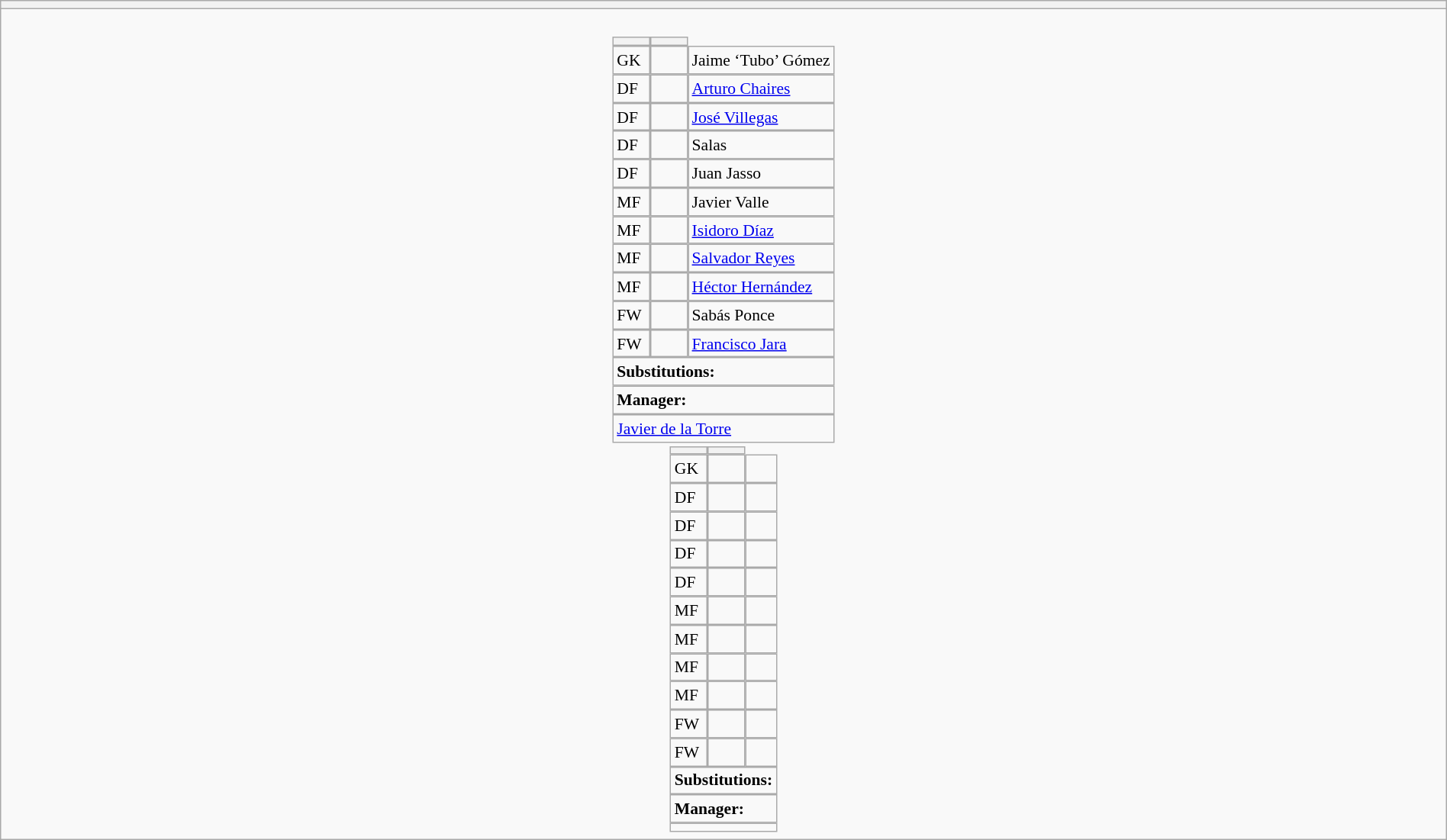<table style="width:100%" class="wikitable collapsible collapsed">
<tr>
<th></th>
</tr>
<tr>
<td><br>






<table style="font-size:90%; margin:0.2em auto;" cellspacing="0" cellpadding="0">
<tr>
<th width="25"></th>
<th width="25"></th>
</tr>
<tr>
<td>GK</td>
<td></td>
<td> Jaime ‘Tubo’ Gómez</td>
</tr>
<tr>
<td>DF</td>
<td></td>
<td> <a href='#'>Arturo Chaires</a></td>
</tr>
<tr>
<td>DF</td>
<td></td>
<td> <a href='#'>José Villegas</a></td>
</tr>
<tr>
<td>DF</td>
<td></td>
<td> Salas</td>
</tr>
<tr>
<td>DF</td>
<td></td>
<td> Juan Jasso</td>
</tr>
<tr>
<td>MF</td>
<td></td>
<td> Javier Valle</td>
</tr>
<tr>
<td>MF</td>
<td></td>
<td> <a href='#'>Isidoro Díaz</a></td>
</tr>
<tr>
<td>MF</td>
<td></td>
<td> <a href='#'>Salvador Reyes</a></td>
</tr>
<tr>
<td>MF</td>
<td></td>
<td> <a href='#'>Héctor Hernández</a></td>
</tr>
<tr>
<td>FW</td>
<td></td>
<td> Sabás Ponce</td>
</tr>
<tr>
<td>FW</td>
<td></td>
<td> <a href='#'>Francisco Jara</a></td>
</tr>
<tr>
<td colspan=3><strong>Substitutions:</strong></td>
</tr>
<tr>
<td colspan=3><strong>Manager:</strong></td>
</tr>
<tr>
<td colspan=4> <a href='#'>Javier de la Torre</a></td>
</tr>
</table>
<table cellspacing="0" cellpadding="0" style="font-size:90%; margin:0.2em auto;">
<tr>
<th width="25"></th>
<th width="25"></th>
</tr>
<tr>
<td>GK</td>
<td></td>
<td></td>
</tr>
<tr>
<td>DF</td>
<td></td>
<td></td>
</tr>
<tr>
<td>DF</td>
<td></td>
<td></td>
</tr>
<tr>
<td>DF</td>
<td></td>
<td></td>
</tr>
<tr>
<td>DF</td>
<td></td>
<td></td>
</tr>
<tr>
<td>MF</td>
<td></td>
<td></td>
</tr>
<tr>
<td>MF</td>
<td></td>
<td></td>
</tr>
<tr>
<td>MF</td>
<td></td>
<td></td>
</tr>
<tr>
<td>MF</td>
<td></td>
<td></td>
</tr>
<tr>
<td>FW</td>
<td></td>
<td></td>
</tr>
<tr>
<td>FW</td>
<td></td>
<td></td>
</tr>
<tr>
<td colspan=3><strong>Substitutions:</strong></td>
</tr>
<tr>
<td colspan=3><strong>Manager:</strong></td>
</tr>
<tr>
<td colspan=4></td>
</tr>
</table>
</td>
</tr>
</table>
